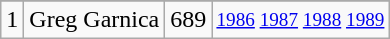<table class="wikitable">
<tr>
</tr>
<tr>
<td>1</td>
<td>Greg Garnica</td>
<td>689</td>
<td style="font-size:80%;"><a href='#'>1986</a> <a href='#'>1987</a> <a href='#'>1988</a> <a href='#'>1989</a></td>
</tr>
</table>
